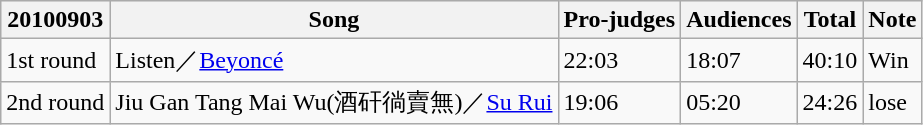<table class="wikitable collapsible collapsed">
<tr bgcolor="#efefef">
<th>20100903</th>
<th>Song</th>
<th>Pro-judges</th>
<th>Audiences</th>
<th>Total</th>
<th>Note</th>
</tr>
<tr>
<td>1st round</td>
<td>Listen／<a href='#'>Beyoncé</a></td>
<td>22:03</td>
<td>18:07</td>
<td>40:10</td>
<td>Win</td>
</tr>
<tr>
<td>2nd round</td>
<td>Jiu Gan Tang Mai Wu(酒矸徜賣無)／<a href='#'>Su Rui</a></td>
<td>19:06</td>
<td>05:20</td>
<td>24:26</td>
<td>lose</td>
</tr>
</table>
